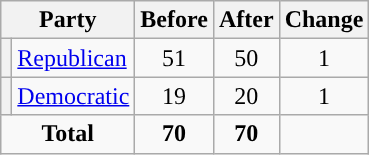<table class="wikitable" style="text-align:center;">
<tr>
<th colspan="2">Party</th>
<th>Before</th>
<th>After</th>
<th>Change</th>
</tr>
<tr>
<th style="background-color:"></th>
<td style="text-align:left;"><a href='#'>Republican</a></td>
<td>51</td>
<td>50</td>
<td> 1</td>
</tr>
<tr>
<th style="background-color:"></th>
<td style="text-align:left;"><a href='#'>Democratic</a></td>
<td>19</td>
<td>20</td>
<td> 1</td>
</tr>
<tr>
<td colspan="2"><strong>Total</strong></td>
<td><strong>70</strong></td>
<td><strong>70</strong></td>
<td></td>
</tr>
</table>
